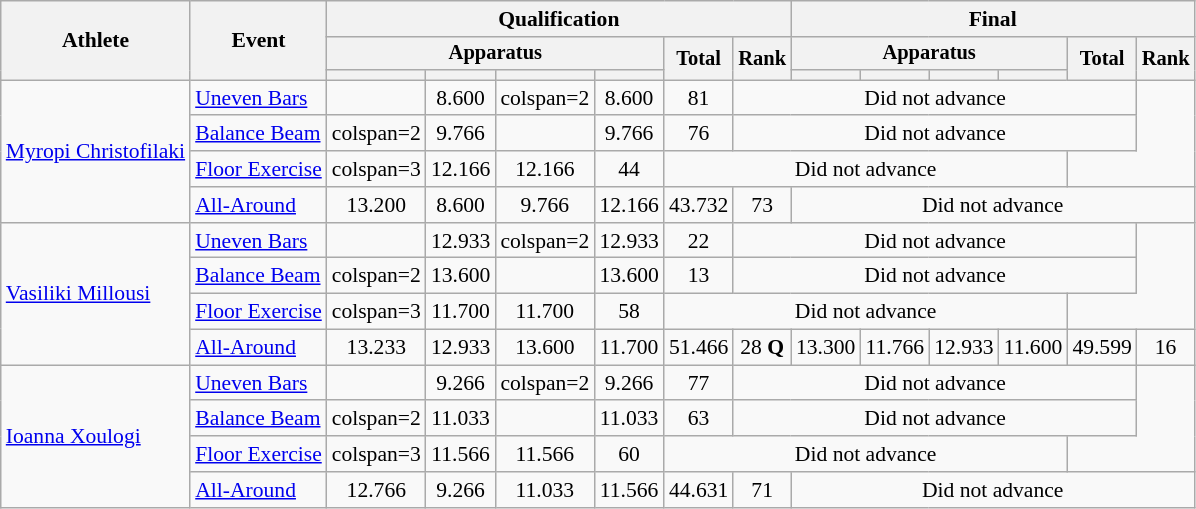<table class="wikitable" style="font-size:90%">
<tr>
<th rowspan=3>Athlete</th>
<th rowspan=3>Event</th>
<th colspan=6>Qualification</th>
<th colspan=6>Final</th>
</tr>
<tr style="font-size:95%">
<th colspan=4>Apparatus</th>
<th rowspan=2>Total</th>
<th rowspan=2>Rank</th>
<th colspan=4>Apparatus</th>
<th rowspan=2>Total</th>
<th rowspan=2>Rank</th>
</tr>
<tr style="font-size:95%">
<th></th>
<th></th>
<th></th>
<th></th>
<th></th>
<th></th>
<th></th>
<th></th>
</tr>
<tr align=center>
<td align=left rowspan=4><a href='#'>Myropi Christofilaki</a></td>
<td align=left><a href='#'>Uneven Bars</a></td>
<td></td>
<td>8.600</td>
<td>colspan=2 </td>
<td>8.600</td>
<td>81</td>
<td colspan=6>Did not advance</td>
</tr>
<tr align=center>
<td align=left><a href='#'>Balance Beam</a></td>
<td>colspan=2 </td>
<td>9.766</td>
<td></td>
<td>9.766</td>
<td>76</td>
<td colspan=6>Did not advance</td>
</tr>
<tr align=center>
<td align=left><a href='#'>Floor Exercise</a></td>
<td>colspan=3 </td>
<td>12.166</td>
<td>12.166</td>
<td>44</td>
<td colspan=6>Did not advance</td>
</tr>
<tr align=center>
<td align=left><a href='#'>All-Around</a></td>
<td>13.200</td>
<td>8.600</td>
<td>9.766</td>
<td>12.166</td>
<td>43.732</td>
<td>73</td>
<td colspan=6>Did not advance</td>
</tr>
<tr align=center>
<td align=left rowspan=4><a href='#'>Vasiliki Millousi</a></td>
<td align=left><a href='#'>Uneven Bars</a></td>
<td></td>
<td>12.933</td>
<td>colspan=2 </td>
<td>12.933</td>
<td>22</td>
<td colspan=6>Did not advance</td>
</tr>
<tr align=center>
<td align=left><a href='#'>Balance Beam</a></td>
<td>colspan=2 </td>
<td>13.600</td>
<td></td>
<td>13.600</td>
<td>13</td>
<td colspan=6>Did not advance</td>
</tr>
<tr align=center>
<td align=left><a href='#'>Floor Exercise</a></td>
<td>colspan=3 </td>
<td>11.700</td>
<td>11.700</td>
<td>58</td>
<td colspan=6>Did not advance</td>
</tr>
<tr align=center>
<td align=left><a href='#'>All-Around</a></td>
<td>13.233</td>
<td>12.933</td>
<td>13.600</td>
<td>11.700</td>
<td>51.466</td>
<td>28 <strong>Q</strong></td>
<td>13.300</td>
<td>11.766</td>
<td>12.933</td>
<td>11.600</td>
<td>49.599</td>
<td>16</td>
</tr>
<tr align=center>
<td align=left rowspan=4><a href='#'>Ioanna Xoulogi</a></td>
<td align=left><a href='#'>Uneven Bars</a></td>
<td></td>
<td>9.266</td>
<td>colspan=2 </td>
<td>9.266</td>
<td>77</td>
<td colspan=6>Did not advance</td>
</tr>
<tr align=center>
<td align=left><a href='#'>Balance Beam</a></td>
<td>colspan=2 </td>
<td>11.033</td>
<td></td>
<td>11.033</td>
<td>63</td>
<td colspan=6>Did not advance</td>
</tr>
<tr align=center>
<td align=left><a href='#'>Floor Exercise</a></td>
<td>colspan=3 </td>
<td>11.566</td>
<td>11.566</td>
<td>60</td>
<td colspan=6>Did not advance</td>
</tr>
<tr align=center>
<td align=left><a href='#'>All-Around</a></td>
<td>12.766</td>
<td>9.266</td>
<td>11.033</td>
<td>11.566</td>
<td>44.631</td>
<td>71</td>
<td colspan=6>Did not advance</td>
</tr>
</table>
